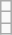<table class="wikitable">
<tr>
<td></td>
</tr>
<tr>
<td></td>
</tr>
<tr>
<td></td>
</tr>
</table>
